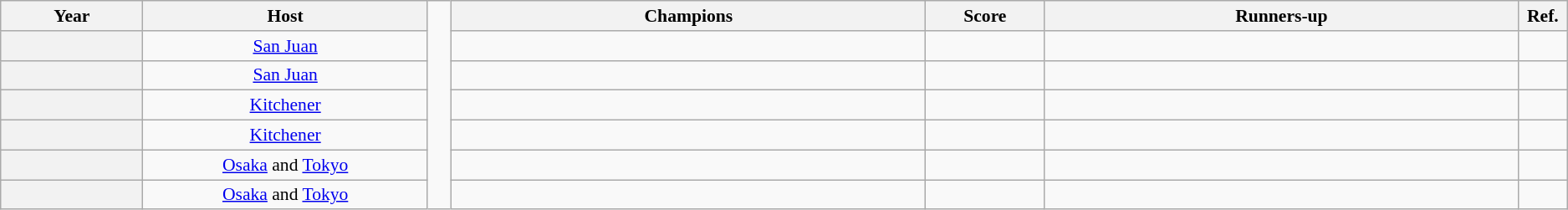<table class="wikitable sortable" style="font-size:90%; text-align: center;">
<tr>
<th width=6%>Year</th>
<th width=12%>Host</th>
<td width=1% rowspan=28 style="border-top:none;border-bottom:none;"></td>
<th width=20%>Champions</th>
<th width=5%>Score</th>
<th width=20%>Runners-up</th>
<th width=1% class=unsortable>Ref.</th>
</tr>
<tr>
<th></th>
<td> <a href='#'>San Juan</a></td>
<td><strong></strong><br></td>
<td></td>
<td><br></td>
<td></td>
</tr>
<tr>
<th></th>
<td> <a href='#'>San Juan</a></td>
<td><strong></strong><br></td>
<td></td>
<td><br></td>
<td></td>
</tr>
<tr>
<th></th>
<td> <a href='#'>Kitchener</a></td>
<td><strong></strong><br></td>
<td></td>
<td><br></td>
<td></td>
</tr>
<tr>
<th></th>
<td> <a href='#'>Kitchener</a></td>
<td><strong></strong><br></td>
<td></td>
<td><br></td>
<td></td>
</tr>
<tr>
<th></th>
<td> <a href='#'>Osaka</a> and <a href='#'>Tokyo</a></td>
<td><strong></strong><br></td>
<td></td>
<td><br></td>
<td></td>
</tr>
<tr>
<th></th>
<td> <a href='#'>Osaka</a> and <a href='#'>Tokyo</a></td>
<td><strong></strong><br></td>
<td></td>
<td><br></td>
<td></td>
</tr>
</table>
